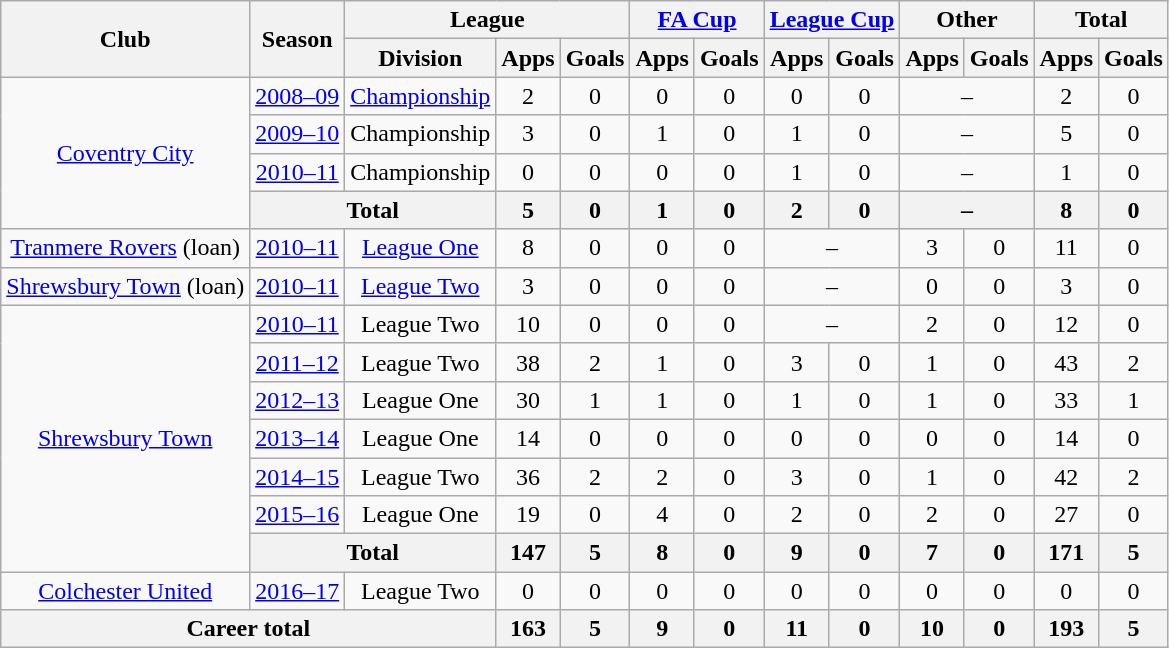<table class=wikitable style="text-align: center;">
<tr>
<th rowspan=2>Club</th>
<th rowspan=2>Season</th>
<th colspan=3>League</th>
<th colspan=2><a href='#'>FA Cup</a></th>
<th colspan=2><a href='#'>League Cup</a></th>
<th colspan=2>Other</th>
<th colspan=2>Total</th>
</tr>
<tr>
<th>Division</th>
<th>Apps</th>
<th>Goals</th>
<th>Apps</th>
<th>Goals</th>
<th>Apps</th>
<th>Goals</th>
<th>Apps</th>
<th>Goals</th>
<th>Apps</th>
<th>Goals</th>
</tr>
<tr>
<td rowspan=4><a href='#'>Coventry City</a></td>
<td><a href='#'>2008–09</a></td>
<td><a href='#'>Championship</a></td>
<td>2</td>
<td>0</td>
<td>0</td>
<td>0</td>
<td>0</td>
<td>0</td>
<td colspan=2>–</td>
<td>2</td>
<td>0</td>
</tr>
<tr>
<td><a href='#'>2009–10</a></td>
<td>Championship</td>
<td>3</td>
<td>0</td>
<td>1</td>
<td>0</td>
<td>1</td>
<td>0</td>
<td colspan=2>–</td>
<td>5</td>
<td>0</td>
</tr>
<tr>
<td><a href='#'>2010–11</a></td>
<td>Championship</td>
<td>0</td>
<td>0</td>
<td>0</td>
<td>0</td>
<td>1</td>
<td>0</td>
<td colspan=2>–</td>
<td>1</td>
<td>0</td>
</tr>
<tr>
<th colspan="2">Total</th>
<th>5</th>
<th>0</th>
<th>1</th>
<th>0</th>
<th>2</th>
<th>0</th>
<th colspan=2>–</th>
<th>8</th>
<th>0</th>
</tr>
<tr>
<td><a href='#'>Tranmere Rovers</a> (loan)</td>
<td><a href='#'>2010–11</a></td>
<td><a href='#'>League One</a></td>
<td>8</td>
<td>0</td>
<td>0</td>
<td>0</td>
<td colspan=2>–</td>
<td>3</td>
<td>0</td>
<td>11</td>
<td>0</td>
</tr>
<tr>
<td><a href='#'>Shrewsbury Town</a> (loan)</td>
<td><a href='#'>2010–11</a></td>
<td><a href='#'>League Two</a></td>
<td>3</td>
<td>0</td>
<td>0</td>
<td>0</td>
<td colspan=2>–</td>
<td>0</td>
<td>0</td>
<td>3</td>
<td>0</td>
</tr>
<tr>
<td rowspan=7><a href='#'>Shrewsbury Town</a></td>
<td><a href='#'>2010–11</a></td>
<td>League Two</td>
<td>10</td>
<td>0</td>
<td>0</td>
<td>0</td>
<td colspan=2>–</td>
<td>2</td>
<td>0</td>
<td>12</td>
<td>0</td>
</tr>
<tr>
<td><a href='#'>2011–12</a></td>
<td>League Two</td>
<td>38</td>
<td>2</td>
<td>1</td>
<td>0</td>
<td>3</td>
<td>0</td>
<td>1</td>
<td>0</td>
<td>43</td>
<td>2</td>
</tr>
<tr>
<td><a href='#'>2012–13</a></td>
<td>League One</td>
<td>30</td>
<td>1</td>
<td>1</td>
<td>0</td>
<td>1</td>
<td>0</td>
<td>1</td>
<td>0</td>
<td>33</td>
<td>1</td>
</tr>
<tr>
<td><a href='#'>2013–14</a></td>
<td>League One</td>
<td>14</td>
<td>0</td>
<td>0</td>
<td>0</td>
<td>0</td>
<td>0</td>
<td>0</td>
<td>0</td>
<td>14</td>
<td>0</td>
</tr>
<tr>
<td><a href='#'>2014–15</a></td>
<td>League Two</td>
<td>36</td>
<td>2</td>
<td>2</td>
<td>0</td>
<td>3</td>
<td>0</td>
<td>1</td>
<td>0</td>
<td>42</td>
<td>2</td>
</tr>
<tr>
<td><a href='#'>2015–16</a></td>
<td>League One</td>
<td>19</td>
<td>0</td>
<td>4</td>
<td>0</td>
<td>2</td>
<td>0</td>
<td>2</td>
<td>0</td>
<td>27</td>
<td>0</td>
</tr>
<tr>
<th colspan="2">Total</th>
<th>147</th>
<th>5</th>
<th>8</th>
<th>0</th>
<th>9</th>
<th>0</th>
<th>7</th>
<th>0</th>
<th>171</th>
<th>5</th>
</tr>
<tr>
<td><a href='#'>Colchester United</a></td>
<td><a href='#'>2016–17</a></td>
<td>League Two</td>
<td>0</td>
<td>0</td>
<td>0</td>
<td>0</td>
<td>0</td>
<td>0</td>
<td>0</td>
<td>0</td>
<td>0</td>
<td>0</td>
</tr>
<tr>
<th colspan="3">Career total</th>
<th>163</th>
<th>5</th>
<th>9</th>
<th>0</th>
<th>11</th>
<th>0</th>
<th>10</th>
<th>0</th>
<th>193</th>
<th>5</th>
</tr>
</table>
